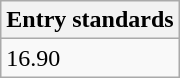<table class="wikitable" border="1" align="upright">
<tr>
<th>Entry standards</th>
</tr>
<tr>
<td>16.90</td>
</tr>
</table>
